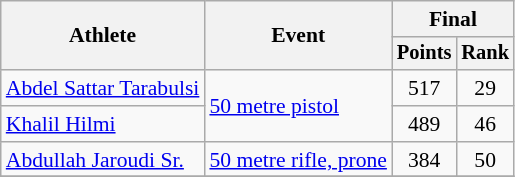<table class=wikitable style=font-size:90%;text-align:center>
<tr>
<th rowspan=2>Athlete</th>
<th rowspan=2>Event</th>
<th colspan=2>Final</th>
</tr>
<tr style=font-size:95%>
<th>Points</th>
<th>Rank</th>
</tr>
<tr>
<td align=left><a href='#'>Abdel Sattar Tarabulsi</a></td>
<td align=left rowspan=2><a href='#'>50 metre pistol</a></td>
<td>517</td>
<td>29</td>
</tr>
<tr>
<td align=left><a href='#'>Khalil Hilmi</a></td>
<td>489</td>
<td>46</td>
</tr>
<tr>
<td align=left><a href='#'>Abdullah Jaroudi Sr.</a></td>
<td align=left><a href='#'>50 metre rifle, prone</a></td>
<td>384</td>
<td>50</td>
</tr>
<tr>
</tr>
</table>
